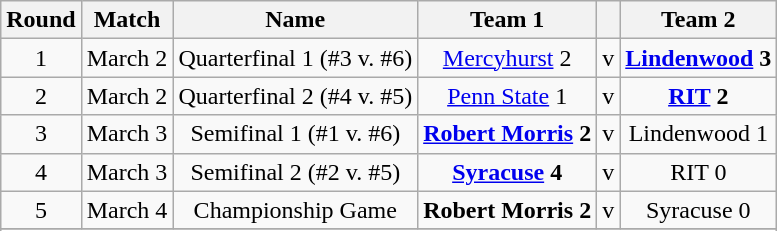<table class=wikitable style="text-align:center">
<tr>
<th>Round</th>
<th>Match</th>
<th>Name</th>
<th>Team 1</th>
<th></th>
<th>Team 2</th>
</tr>
<tr>
<td>1</td>
<td>March 2</td>
<td>Quarterfinal 1 (#3 v. #6)</td>
<td><a href='#'>Mercyhurst</a> 2</td>
<td>v</td>
<td><strong><a href='#'>Lindenwood</a> 3</strong></td>
</tr>
<tr>
<td>2</td>
<td>March 2</td>
<td>Quarterfinal 2 (#4 v. #5)</td>
<td><a href='#'>Penn State</a> 1</td>
<td>v</td>
<td><strong><a href='#'>RIT</a> 2</strong></td>
</tr>
<tr>
<td>3</td>
<td>March 3</td>
<td>Semifinal 1 (#1 v. #6)</td>
<td><strong><a href='#'>Robert Morris</a> 2</strong></td>
<td>v</td>
<td>Lindenwood 1</td>
</tr>
<tr>
<td>4</td>
<td>March 3</td>
<td>Semifinal 2 (#2 v. #5)</td>
<td><strong><a href='#'>Syracuse</a> 4</strong></td>
<td>v</td>
<td>RIT 0</td>
</tr>
<tr>
<td>5</td>
<td>March 4</td>
<td>Championship Game</td>
<td><strong>Robert Morris 2</strong></td>
<td>v</td>
<td>Syracuse 0</td>
</tr>
<tr>
</tr>
<tr>
</tr>
</table>
